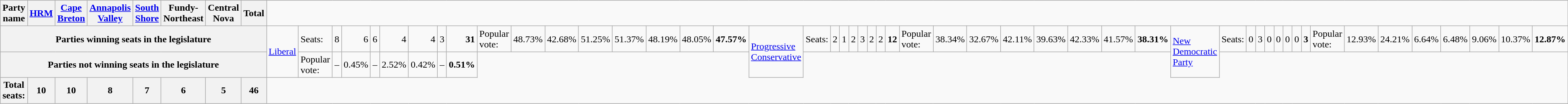<table class="wikitable">
<tr>
<th colspan="3">Party name</th>
<th width="45"><a href='#'>HRM</a></th>
<th width="45"><a href='#'>Cape Breton</a></th>
<th width="45"><a href='#'>Annapolis Valley</a></th>
<th width="48"><a href='#'>South Shore</a></th>
<th width="45">Fundy-Northeast</th>
<th width="45">Central Nova</th>
<th width="45">Total</th>
</tr>
<tr>
<th colspan=10>Parties winning seats in the legislature<br></th>
<td rowspan="2"><a href='#'>Liberal</a></td>
<td>Seats:</td>
<td align="right">8</td>
<td align="right">6</td>
<td align="right">6</td>
<td align="right">4</td>
<td align="right">4</td>
<td align="right">3</td>
<td align="right"><strong>31</strong><br></td>
<td>Popular vote:</td>
<td align="right">48.73%</td>
<td align="right">42.68%</td>
<td align="right">51.25%</td>
<td align="right">51.37%</td>
<td align="right">48.19%</td>
<td align="right">48.05%</td>
<td align="right"><strong>47.57%</strong><br></td>
<td rowspan="2"><a href='#'>Progressive Conservative</a></td>
<td>Seats:</td>
<td align="right">2</td>
<td align="right">1</td>
<td align="right">2</td>
<td align="right">3</td>
<td align="right">2</td>
<td align="right">2</td>
<td align="right"><strong>12</strong><br></td>
<td>Popular vote:</td>
<td align="right">38.34%</td>
<td align="right">32.67%</td>
<td align="right">42.11%</td>
<td align="right">39.63%</td>
<td align="right">42.33%</td>
<td align="right">41.57%</td>
<td align="right"><strong>38.31%</strong><br></td>
<td rowspan="2"><a href='#'>New Democratic Party</a></td>
<td>Seats:</td>
<td align="right">0</td>
<td align="right">3</td>
<td align="right">0</td>
<td align="right">0</td>
<td align="right">0</td>
<td align="right">0</td>
<td align="right"><strong>3</strong><br></td>
<td>Popular vote:</td>
<td align="right">12.93%</td>
<td align="right">24.21%</td>
<td align="right">6.64%</td>
<td align="right">6.48%</td>
<td align="right">9.06%</td>
<td align="right">10.37%</td>
<td align="right"><strong>12.87%</strong></td>
</tr>
<tr>
<th colspan=10>Parties not winning seats in the legislature<br></th>
<td>Popular vote:</td>
<td align="right">–</td>
<td align="right">0.45%</td>
<td align="right">–</td>
<td align="right">2.52%</td>
<td align="right">0.42%</td>
<td align="right">–</td>
<td align="right"><strong>0.51%</strong></td>
</tr>
<tr>
<th colspan=3>Total seats:</th>
<th align="right"><strong>10</strong></th>
<th align="right"><strong>10</strong></th>
<th align="right"><strong>8</strong></th>
<th align="right"><strong>7</strong></th>
<th align="right"><strong>6</strong></th>
<th align="right"><strong>5</strong></th>
<th align="right"><strong>46</strong></th>
</tr>
</table>
